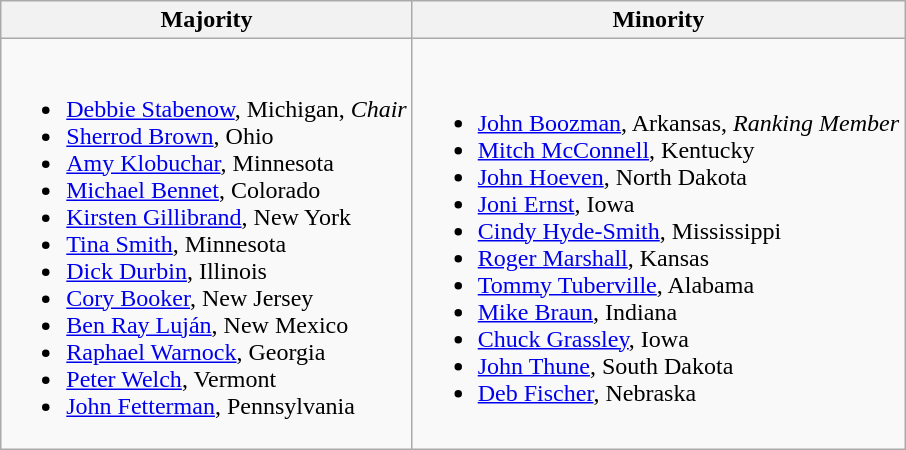<table class=wikitable>
<tr>
<th>Majority</th>
<th>Minority</th>
</tr>
<tr>
<td><br><ul><li><a href='#'>Debbie Stabenow</a>, Michigan, <em>Chair</em></li><li><a href='#'>Sherrod Brown</a>, Ohio</li><li><a href='#'>Amy Klobuchar</a>, Minnesota</li><li><a href='#'>Michael Bennet</a>, Colorado</li><li><a href='#'>Kirsten Gillibrand</a>, New York</li><li><a href='#'>Tina Smith</a>, Minnesota</li><li><a href='#'>Dick Durbin</a>, Illinois</li><li><a href='#'>Cory Booker</a>, New Jersey</li><li><a href='#'>Ben Ray Luján</a>, New Mexico</li><li><a href='#'>Raphael Warnock</a>, Georgia</li><li><a href='#'>Peter Welch</a>, Vermont</li><li><a href='#'>John Fetterman</a>, Pennsylvania</li></ul></td>
<td><br><ul><li><a href='#'>John Boozman</a>, Arkansas, <em>Ranking Member</em></li><li><a href='#'>Mitch McConnell</a>, Kentucky</li><li><a href='#'>John Hoeven</a>, North Dakota</li><li><a href='#'>Joni Ernst</a>, Iowa</li><li><a href='#'>Cindy Hyde-Smith</a>, Mississippi</li><li><a href='#'>Roger Marshall</a>, Kansas</li><li><a href='#'>Tommy Tuberville</a>, Alabama</li><li><a href='#'>Mike Braun</a>, Indiana</li><li><a href='#'>Chuck Grassley</a>, Iowa</li><li><a href='#'>John Thune</a>, South Dakota</li><li><a href='#'>Deb Fischer</a>, Nebraska</li></ul></td>
</tr>
</table>
